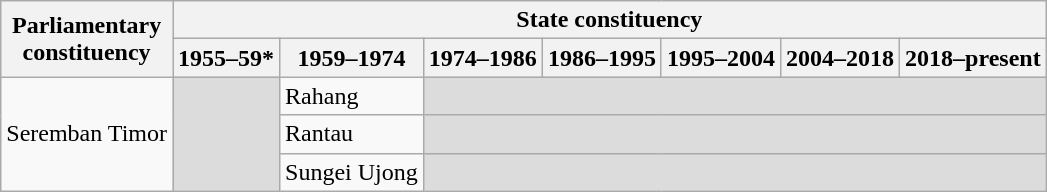<table class="wikitable">
<tr>
<th rowspan="2">Parliamentary<br>constituency</th>
<th colspan="7">State constituency</th>
</tr>
<tr>
<th>1955–59*</th>
<th>1959–1974</th>
<th>1974–1986</th>
<th>1986–1995</th>
<th>1995–2004</th>
<th>2004–2018</th>
<th>2018–present</th>
</tr>
<tr>
<td rowspan="3">Seremban Timor</td>
<td rowspan="3" bgcolor="dcdcdc"></td>
<td>Rahang</td>
<td colspan="5" bgcolor="dcdcdc"></td>
</tr>
<tr>
<td>Rantau</td>
<td colspan="5" bgcolor="dcdcdc"></td>
</tr>
<tr>
<td>Sungei Ujong</td>
<td colspan="5" bgcolor="dcdcdc"></td>
</tr>
</table>
